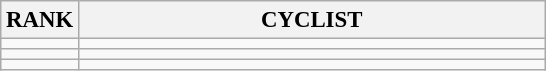<table class="wikitable" style="font-size:95%;">
<tr>
<th>RANK</th>
<th align="left" style="width: 20em">CYCLIST</th>
</tr>
<tr>
<td align="center"></td>
<td></td>
</tr>
<tr>
<td align="center"></td>
<td></td>
</tr>
<tr>
<td align="center"></td>
<td></td>
</tr>
</table>
